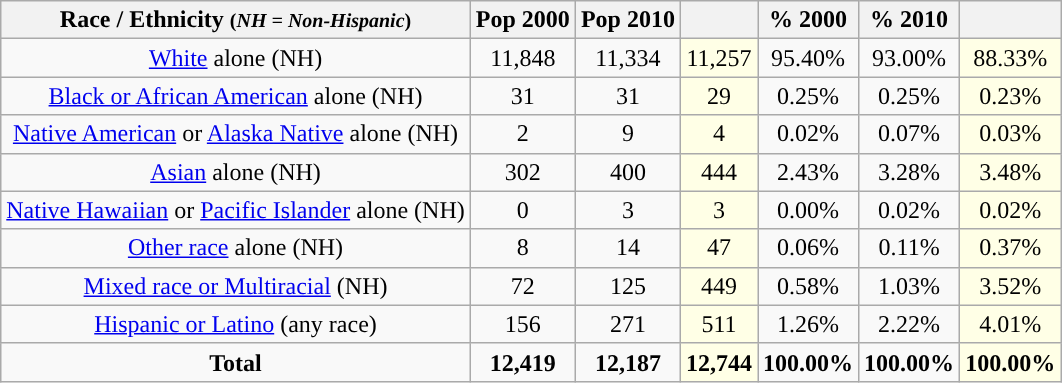<table class="wikitable" style="text-align:center;">
<tr>
<th>Race / Ethnicity <small>(<em>NH = Non-Hispanic</em>)</small></th>
<th>Pop 2000</th>
<th>Pop 2010</th>
<th></th>
<th>% 2000</th>
<th>% 2010</th>
<th></th>
</tr>
<tr>
<td><a href='#'>White</a> alone (NH)</td>
<td>11,848</td>
<td>11,334</td>
<td style='background: #ffffe6;'>11,257</td>
<td>95.40%</td>
<td>93.00%</td>
<td style='background: #ffffe6;'>88.33%</td>
</tr>
<tr>
<td><a href='#'>Black or African American</a> alone (NH)</td>
<td>31</td>
<td>31</td>
<td style='background: #ffffe6;'>29</td>
<td>0.25%</td>
<td>0.25%</td>
<td style='background: #ffffe6;'>0.23%</td>
</tr>
<tr>
<td><a href='#'>Native American</a> or <a href='#'>Alaska Native</a> alone (NH)</td>
<td>2</td>
<td>9</td>
<td style='background: #ffffe6;'>4</td>
<td>0.02%</td>
<td>0.07%</td>
<td style='background: #ffffe6;'>0.03%</td>
</tr>
<tr>
<td><a href='#'>Asian</a> alone (NH)</td>
<td>302</td>
<td>400</td>
<td style='background: #ffffe6;'>444</td>
<td>2.43%</td>
<td>3.28%</td>
<td style='background: #ffffe6;'>3.48%</td>
</tr>
<tr>
<td><a href='#'>Native Hawaiian</a> or <a href='#'>Pacific Islander</a> alone (NH)</td>
<td>0</td>
<td>3</td>
<td style='background: #ffffe6;'>3</td>
<td>0.00%</td>
<td>0.02%</td>
<td style='background: #ffffe6;'>0.02%</td>
</tr>
<tr>
<td><a href='#'>Other race</a> alone (NH)</td>
<td>8</td>
<td>14</td>
<td style='background: #ffffe6;'>47</td>
<td>0.06%</td>
<td>0.11%</td>
<td style='background: #ffffe6;'>0.37%</td>
</tr>
<tr>
<td><a href='#'>Mixed race or Multiracial</a> (NH)</td>
<td>72</td>
<td>125</td>
<td style='background: #ffffe6;'>449</td>
<td>0.58%</td>
<td>1.03%</td>
<td style='background: #ffffe6;'>3.52%</td>
</tr>
<tr>
<td><a href='#'>Hispanic or Latino</a> (any race)</td>
<td>156</td>
<td>271</td>
<td style='background: #ffffe6;'>511</td>
<td>1.26%</td>
<td>2.22%</td>
<td style='background: #ffffe6;'>4.01%</td>
</tr>
<tr>
<td><strong>Total</strong></td>
<td><strong>12,419</strong></td>
<td><strong>12,187</strong></td>
<td style='background: #ffffe6;'><strong>12,744</strong></td>
<td><strong>100.00%</strong></td>
<td><strong>100.00%</strong></td>
<td style='background: #ffffe6;'><strong>100.00%</strong></td>
</tr>
</table>
